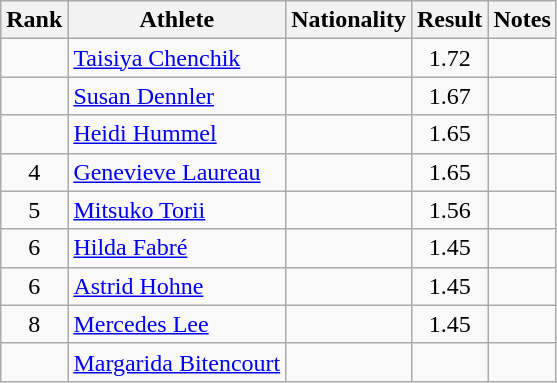<table class="wikitable sortable" style="text-align:center">
<tr>
<th>Rank</th>
<th>Athlete</th>
<th>Nationality</th>
<th>Result</th>
<th>Notes</th>
</tr>
<tr>
<td></td>
<td align=left><a href='#'>Taisiya Chenchik</a></td>
<td align=left></td>
<td>1.72</td>
<td></td>
</tr>
<tr>
<td></td>
<td align=left><a href='#'>Susan Dennler</a></td>
<td align=left></td>
<td>1.67</td>
<td></td>
</tr>
<tr>
<td></td>
<td align=left><a href='#'>Heidi Hummel</a></td>
<td align=left></td>
<td>1.65</td>
<td></td>
</tr>
<tr>
<td>4</td>
<td align=left><a href='#'>Genevieve Laureau</a></td>
<td align=left></td>
<td>1.65</td>
<td></td>
</tr>
<tr>
<td>5</td>
<td align=left><a href='#'>Mitsuko Torii</a></td>
<td align=left></td>
<td>1.56</td>
<td></td>
</tr>
<tr>
<td>6</td>
<td align=left><a href='#'>Hilda Fabré</a></td>
<td align=left></td>
<td>1.45</td>
<td></td>
</tr>
<tr>
<td>6</td>
<td align=left><a href='#'>Astrid Hohne</a></td>
<td align=left></td>
<td>1.45</td>
<td></td>
</tr>
<tr>
<td>8</td>
<td align=left><a href='#'>Mercedes Lee</a></td>
<td align=left></td>
<td>1.45</td>
<td></td>
</tr>
<tr>
<td></td>
<td align=left><a href='#'>Margarida Bitencourt</a></td>
<td align=left></td>
<td></td>
<td></td>
</tr>
</table>
